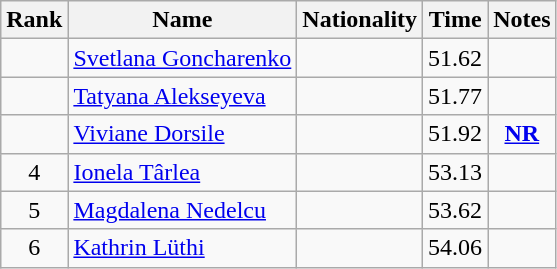<table class="wikitable sortable" style="text-align:center">
<tr>
<th>Rank</th>
<th>Name</th>
<th>Nationality</th>
<th>Time</th>
<th>Notes</th>
</tr>
<tr>
<td></td>
<td align="left"><a href='#'>Svetlana Goncharenko</a></td>
<td align=left></td>
<td>51.62</td>
<td></td>
</tr>
<tr>
<td></td>
<td align="left"><a href='#'>Tatyana Alekseyeva</a></td>
<td align=left></td>
<td>51.77</td>
<td></td>
</tr>
<tr>
<td></td>
<td align="left"><a href='#'>Viviane Dorsile</a></td>
<td align=left></td>
<td>51.92</td>
<td><strong><a href='#'>NR</a></strong></td>
</tr>
<tr>
<td>4</td>
<td align="left"><a href='#'>Ionela Târlea</a></td>
<td align=left></td>
<td>53.13</td>
<td></td>
</tr>
<tr>
<td>5</td>
<td align="left"><a href='#'>Magdalena Nedelcu</a></td>
<td align=left></td>
<td>53.62</td>
<td></td>
</tr>
<tr>
<td>6</td>
<td align="left"><a href='#'>Kathrin Lüthi</a></td>
<td align=left></td>
<td>54.06</td>
<td></td>
</tr>
</table>
